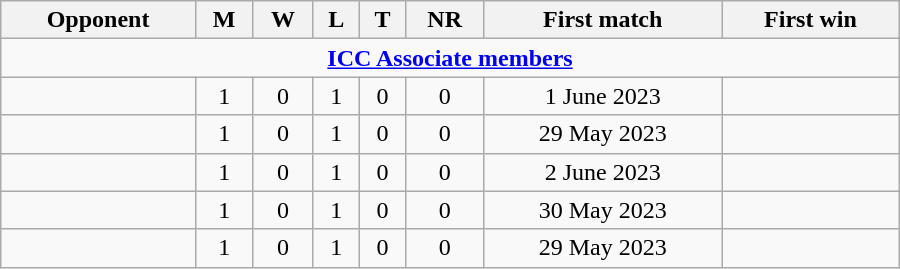<table class="wikitable" style="text-align: center; width: 600px;">
<tr>
<th>Opponent</th>
<th>M</th>
<th>W</th>
<th>L</th>
<th>T</th>
<th>NR</th>
<th>First match</th>
<th>First win</th>
</tr>
<tr>
<td colspan="8" style="text-align: center;"><strong><a href='#'>ICC Associate members</a></strong></td>
</tr>
<tr>
<td align=left></td>
<td>1</td>
<td>0</td>
<td>1</td>
<td>0</td>
<td>0</td>
<td>1 June 2023</td>
<td></td>
</tr>
<tr>
<td align=left></td>
<td>1</td>
<td>0</td>
<td>1</td>
<td>0</td>
<td>0</td>
<td>29 May 2023</td>
<td></td>
</tr>
<tr>
<td align=left></td>
<td>1</td>
<td>0</td>
<td>1</td>
<td>0</td>
<td>0</td>
<td>2 June 2023</td>
<td></td>
</tr>
<tr>
<td align=left></td>
<td>1</td>
<td>0</td>
<td>1</td>
<td>0</td>
<td>0</td>
<td>30 May 2023</td>
<td></td>
</tr>
<tr>
<td align=left></td>
<td>1</td>
<td>0</td>
<td>1</td>
<td>0</td>
<td>0</td>
<td>29 May 2023</td>
<td></td>
</tr>
</table>
